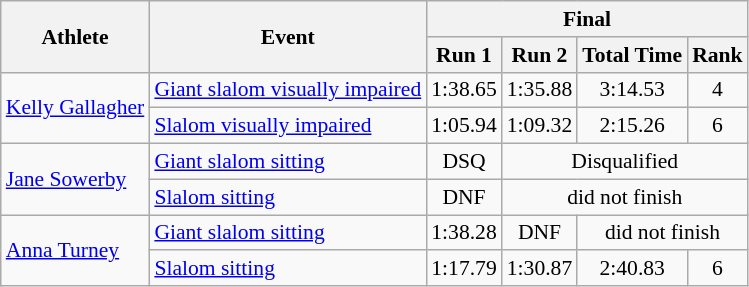<table class="wikitable" style="font-size:90%">
<tr>
<th rowspan="2">Athlete</th>
<th rowspan="2">Event</th>
<th colspan="6">Final</th>
</tr>
<tr>
<th>Run 1</th>
<th>Run 2</th>
<th>Total Time</th>
<th>Rank</th>
</tr>
<tr>
<td rowspan=2><a href='#'>Kelly Gallagher</a></td>
<td><a href='#'>Giant slalom visually impaired</a></td>
<td align="center">1:38.65</td>
<td align="center">1:35.88</td>
<td align="center">3:14.53</td>
<td align="center">4</td>
</tr>
<tr>
<td><a href='#'>Slalom visually impaired</a></td>
<td align="center">1:05.94</td>
<td align="center">1:09.32</td>
<td align="center">2:15.26</td>
<td align="center">6</td>
</tr>
<tr>
<td rowspan=2><a href='#'>Jane Sowerby</a></td>
<td><a href='#'>Giant slalom sitting</a></td>
<td align="center">DSQ</td>
<td align="center" colspan=3>Disqualified</td>
</tr>
<tr>
<td><a href='#'>Slalom sitting</a></td>
<td align="center">DNF</td>
<td align="center" colspan=3>did not finish</td>
</tr>
<tr>
<td rowspan=2><a href='#'>Anna Turney</a></td>
<td><a href='#'>Giant slalom sitting</a></td>
<td align="center">1:38.28</td>
<td align="center">DNF</td>
<td align="center" colspan=2>did not finish</td>
</tr>
<tr>
<td><a href='#'>Slalom sitting</a></td>
<td align="center">1:17.79</td>
<td align="center">1:30.87</td>
<td align="center">2:40.83</td>
<td align="center">6</td>
</tr>
</table>
